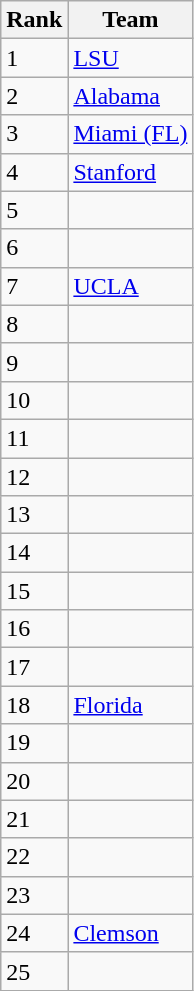<table class=wikitable>
<tr>
<th>Rank</th>
<th>Team</th>
</tr>
<tr>
<td>1</td>
<td><a href='#'>LSU</a></td>
</tr>
<tr>
<td>2</td>
<td><a href='#'>Alabama</a></td>
</tr>
<tr>
<td>3</td>
<td><a href='#'>Miami (FL)</a></td>
</tr>
<tr>
<td>4</td>
<td><a href='#'>Stanford</a></td>
</tr>
<tr>
<td>5</td>
<td></td>
</tr>
<tr>
<td>6</td>
<td></td>
</tr>
<tr>
<td>7</td>
<td><a href='#'>UCLA</a></td>
</tr>
<tr>
<td>8</td>
<td></td>
</tr>
<tr>
<td>9</td>
<td></td>
</tr>
<tr>
<td>10</td>
<td></td>
</tr>
<tr>
<td>11</td>
<td></td>
</tr>
<tr>
<td>12</td>
<td></td>
</tr>
<tr>
<td>13</td>
<td></td>
</tr>
<tr>
<td>14</td>
<td></td>
</tr>
<tr>
<td>15</td>
<td></td>
</tr>
<tr>
<td>16</td>
<td></td>
</tr>
<tr>
<td>17</td>
<td></td>
</tr>
<tr>
<td>18</td>
<td><a href='#'>Florida</a></td>
</tr>
<tr>
<td>19</td>
<td></td>
</tr>
<tr>
<td>20</td>
<td></td>
</tr>
<tr>
<td>21</td>
<td></td>
</tr>
<tr>
<td>22</td>
<td></td>
</tr>
<tr>
<td>23</td>
<td></td>
</tr>
<tr>
<td>24</td>
<td><a href='#'>Clemson</a></td>
</tr>
<tr>
<td>25</td>
<td></td>
</tr>
</table>
